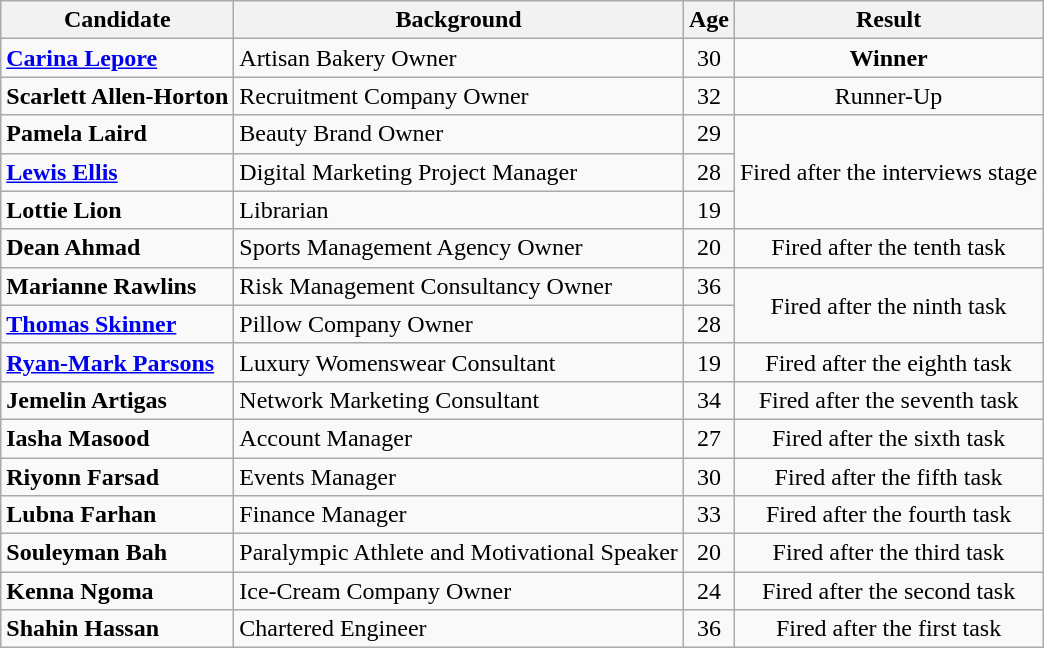<table class="wikitable sortable">
<tr>
<th>Candidate</th>
<th>Background</th>
<th>Age</th>
<th>Result</th>
</tr>
<tr>
<td><strong><a href='#'>Carina Lepore</a></strong></td>
<td>Artisan Bakery Owner</td>
<td style="text-align:center">30</td>
<td style="text-align:center;"><strong>Winner</strong></td>
</tr>
<tr>
<td><strong>Scarlett Allen-Horton</strong></td>
<td>Recruitment Company Owner</td>
<td style="text-align:center">32</td>
<td style="text-align:center;">Runner-Up</td>
</tr>
<tr>
<td><strong>Pamela Laird</strong></td>
<td>Beauty Brand Owner</td>
<td style="text-align:center">29</td>
<td style="text-align:center;" rowspan="3">Fired after the interviews stage</td>
</tr>
<tr>
<td><strong><a href='#'>Lewis Ellis</a></strong></td>
<td>Digital Marketing Project Manager</td>
<td style="text-align:center">28</td>
</tr>
<tr>
<td><strong>Lottie Lion</strong></td>
<td>Librarian</td>
<td style="text-align:center">19</td>
</tr>
<tr>
<td><strong>Dean Ahmad</strong></td>
<td>Sports Management Agency Owner</td>
<td style="text-align:center">20</td>
<td style="text-align:center;">Fired after the tenth task</td>
</tr>
<tr>
<td><strong>Marianne Rawlins</strong></td>
<td>Risk Management Consultancy Owner</td>
<td style="text-align:center">36</td>
<td style="text-align:center;" rowspan="2">Fired after the ninth task</td>
</tr>
<tr>
<td><strong><a href='#'>Thomas Skinner</a></strong></td>
<td>Pillow Company Owner</td>
<td style="text-align:center">28</td>
</tr>
<tr>
<td><strong><a href='#'>Ryan-Mark Parsons</a></strong></td>
<td>Luxury Womenswear Consultant</td>
<td style="text-align:center">19</td>
<td style="text-align:center;">Fired after the eighth task</td>
</tr>
<tr>
<td><strong>Jemelin Artigas</strong></td>
<td>Network Marketing Consultant</td>
<td style="text-align:center">34</td>
<td style="text-align:center;">Fired after the seventh task</td>
</tr>
<tr>
<td><strong>Iasha Masood</strong></td>
<td>Account Manager</td>
<td style="text-align:center">27</td>
<td style="text-align:center;">Fired after the sixth task</td>
</tr>
<tr>
<td><strong>Riyonn Farsad</strong></td>
<td>Events Manager</td>
<td style="text-align:center">30</td>
<td style="text-align:center;">Fired after the fifth task</td>
</tr>
<tr>
<td><strong>Lubna Farhan</strong></td>
<td>Finance Manager</td>
<td style="text-align:center">33</td>
<td style="text-align:center;">Fired after the fourth task</td>
</tr>
<tr>
<td><strong>Souleyman Bah</strong></td>
<td>Paralympic Athlete and Motivational Speaker</td>
<td style="text-align:center">20</td>
<td style="text-align:center;">Fired after the third task</td>
</tr>
<tr>
<td><strong>Kenna Ngoma</strong></td>
<td>Ice-Cream Company Owner</td>
<td style="text-align:center">24</td>
<td style="text-align:center;">Fired after the second task</td>
</tr>
<tr>
<td><strong>Shahin Hassan</strong></td>
<td>Chartered Engineer</td>
<td style="text-align:center">36</td>
<td style="text-align:center;">Fired after the first task</td>
</tr>
</table>
